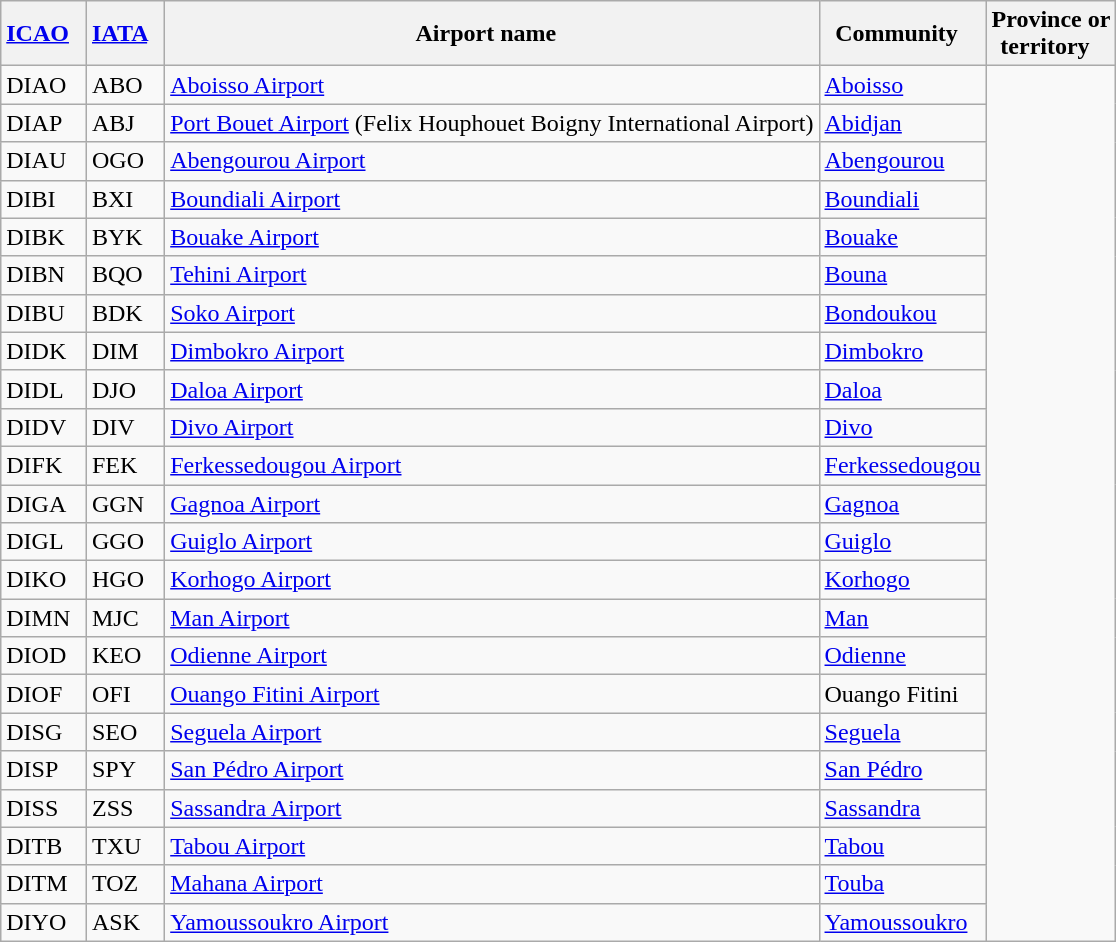<table class="wikitable" style="width:auto;">
<tr>
<th width="*"><a href='#'>ICAO</a>  </th>
<th width="*"><a href='#'>IATA</a>  </th>
<th width="*">Airport name  </th>
<th width="*">Community  </th>
<th width="*">Province or<br>territory  </th>
</tr>
<tr>
<td>DIAO</td>
<td>ABO</td>
<td><a href='#'>Aboisso Airport</a></td>
<td><a href='#'>Aboisso</a></td>
</tr>
<tr>
<td>DIAP</td>
<td>ABJ</td>
<td><a href='#'>Port Bouet Airport</a> (Felix Houphouet Boigny International Airport)</td>
<td><a href='#'>Abidjan</a></td>
</tr>
<tr>
<td>DIAU</td>
<td>OGO</td>
<td><a href='#'>Abengourou Airport</a></td>
<td><a href='#'>Abengourou</a></td>
</tr>
<tr>
<td>DIBI</td>
<td>BXI</td>
<td><a href='#'>Boundiali Airport</a></td>
<td><a href='#'>Boundiali</a></td>
</tr>
<tr>
<td>DIBK</td>
<td>BYK</td>
<td><a href='#'>Bouake Airport</a></td>
<td><a href='#'>Bouake</a></td>
</tr>
<tr>
<td>DIBN</td>
<td>BQO</td>
<td><a href='#'>Tehini Airport</a></td>
<td><a href='#'>Bouna</a></td>
</tr>
<tr>
<td>DIBU</td>
<td>BDK</td>
<td><a href='#'>Soko Airport</a></td>
<td><a href='#'>Bondoukou</a></td>
</tr>
<tr>
<td>DIDK</td>
<td>DIM</td>
<td><a href='#'>Dimbokro Airport</a></td>
<td><a href='#'>Dimbokro</a></td>
</tr>
<tr>
<td>DIDL</td>
<td>DJO</td>
<td><a href='#'>Daloa Airport</a></td>
<td><a href='#'>Daloa</a></td>
</tr>
<tr>
<td>DIDV</td>
<td>DIV</td>
<td><a href='#'>Divo Airport</a></td>
<td><a href='#'>Divo</a></td>
</tr>
<tr>
<td>DIFK</td>
<td>FEK</td>
<td><a href='#'>Ferkessedougou Airport</a></td>
<td><a href='#'>Ferkessedougou</a></td>
</tr>
<tr>
<td>DIGA</td>
<td>GGN</td>
<td><a href='#'>Gagnoa Airport</a></td>
<td><a href='#'>Gagnoa</a></td>
</tr>
<tr>
<td>DIGL</td>
<td>GGO</td>
<td><a href='#'>Guiglo Airport</a></td>
<td><a href='#'>Guiglo</a></td>
</tr>
<tr>
<td>DIKO</td>
<td>HGO</td>
<td><a href='#'>Korhogo Airport</a></td>
<td><a href='#'>Korhogo</a></td>
</tr>
<tr>
<td>DIMN</td>
<td>MJC</td>
<td><a href='#'>Man Airport</a></td>
<td><a href='#'>Man</a></td>
</tr>
<tr>
<td>DIOD</td>
<td>KEO</td>
<td><a href='#'>Odienne Airport</a></td>
<td><a href='#'>Odienne</a></td>
</tr>
<tr>
<td>DIOF</td>
<td>OFI</td>
<td><a href='#'>Ouango Fitini Airport</a></td>
<td>Ouango Fitini</td>
</tr>
<tr>
<td>DISG</td>
<td>SEO</td>
<td><a href='#'>Seguela Airport</a></td>
<td><a href='#'>Seguela</a></td>
</tr>
<tr>
<td>DISP</td>
<td>SPY</td>
<td><a href='#'>San Pédro Airport</a></td>
<td><a href='#'>San Pédro</a></td>
</tr>
<tr>
<td>DISS</td>
<td>ZSS</td>
<td><a href='#'>Sassandra Airport</a></td>
<td><a href='#'>Sassandra</a></td>
</tr>
<tr>
<td>DITB</td>
<td>TXU</td>
<td><a href='#'>Tabou Airport</a></td>
<td><a href='#'>Tabou</a></td>
</tr>
<tr>
<td>DITM</td>
<td>TOZ</td>
<td><a href='#'>Mahana Airport</a></td>
<td><a href='#'>Touba</a></td>
</tr>
<tr>
<td>DIYO</td>
<td>ASK</td>
<td><a href='#'>Yamoussoukro Airport</a></td>
<td><a href='#'>Yamoussoukro</a></td>
</tr>
</table>
